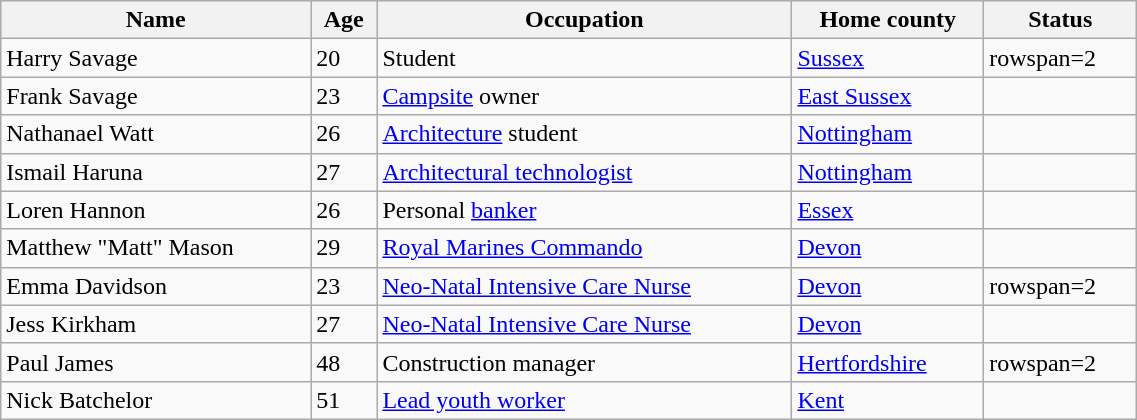<table class="wikitable sortable" width=60%>
<tr>
<th>Name</th>
<th>Age</th>
<th>Occupation</th>
<th>Home county</th>
<th>Status</th>
</tr>
<tr>
<td>Harry Savage</td>
<td>20</td>
<td>Student</td>
<td><a href='#'>Sussex</a></td>
<td>rowspan=2 </td>
</tr>
<tr>
<td>Frank Savage</td>
<td>23</td>
<td><a href='#'>Campsite</a> owner</td>
<td><a href='#'>East Sussex</a></td>
</tr>
<tr>
<td>Nathanael Watt</td>
<td>26</td>
<td><a href='#'>Architecture</a> student</td>
<td><a href='#'>Nottingham</a></td>
<td></td>
</tr>
<tr>
<td>Ismail Haruna</td>
<td>27</td>
<td><a href='#'>Architectural technologist</a></td>
<td><a href='#'>Nottingham</a></td>
<td></td>
</tr>
<tr>
<td>Loren Hannon</td>
<td>26</td>
<td>Personal <a href='#'>banker</a></td>
<td><a href='#'>Essex</a></td>
<td></td>
</tr>
<tr>
<td>Matthew "Matt" Mason</td>
<td>29</td>
<td><a href='#'>Royal Marines Commando</a></td>
<td><a href='#'>Devon</a></td>
<td></td>
</tr>
<tr>
<td>Emma Davidson</td>
<td>23</td>
<td><a href='#'>Neo-Natal Intensive Care Nurse</a></td>
<td><a href='#'>Devon</a></td>
<td>rowspan=2 </td>
</tr>
<tr>
<td>Jess Kirkham</td>
<td>27</td>
<td><a href='#'>Neo-Natal Intensive Care Nurse</a></td>
<td><a href='#'>Devon</a></td>
</tr>
<tr>
<td>Paul James</td>
<td>48</td>
<td>Construction manager</td>
<td><a href='#'>Hertfordshire</a></td>
<td>rowspan=2 </td>
</tr>
<tr>
<td>Nick Batchelor</td>
<td>51</td>
<td><a href='#'>Lead youth worker</a></td>
<td><a href='#'>Kent</a></td>
</tr>
</table>
